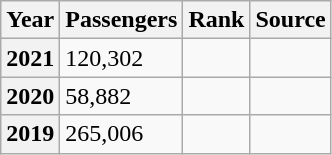<table class="wikitable sortable">
<tr>
<th>Year</th>
<th>Passengers</th>
<th>Rank</th>
<th>Source</th>
</tr>
<tr>
<th>2021</th>
<td>120,302 </td>
<td></td>
<td></td>
</tr>
<tr>
<th>2020</th>
<td>58,882 </td>
<td></td>
<td></td>
</tr>
<tr>
<th>2019</th>
<td>265,006</td>
<td></td>
<td></td>
</tr>
</table>
